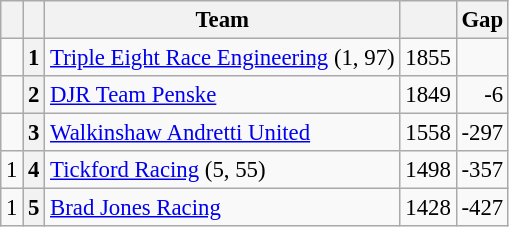<table class="wikitable" style="font-size: 95%;">
<tr>
<th></th>
<th></th>
<th>Team</th>
<th></th>
<th>Gap</th>
</tr>
<tr>
<td align="left"></td>
<th>1</th>
<td><a href='#'>Triple Eight Race Engineering</a> (1, 97)</td>
<td align="right">1855</td>
<td align="right"></td>
</tr>
<tr>
<td align="left"></td>
<th>2</th>
<td><a href='#'>DJR Team Penske</a></td>
<td align="right">1849</td>
<td align="right">-6</td>
</tr>
<tr>
<td align="left"></td>
<th>3</th>
<td><a href='#'>Walkinshaw Andretti United</a></td>
<td align="right">1558</td>
<td align="right">-297</td>
</tr>
<tr>
<td align="left"> 1</td>
<th>4</th>
<td><a href='#'>Tickford Racing</a> (5, 55)</td>
<td align="right">1498</td>
<td align="right">-357</td>
</tr>
<tr>
<td align="left"> 1</td>
<th>5</th>
<td><a href='#'>Brad Jones Racing</a></td>
<td align="right">1428</td>
<td align="right">-427</td>
</tr>
</table>
